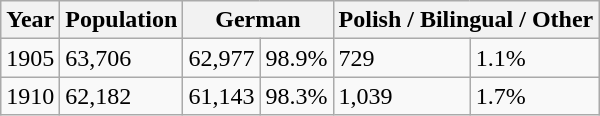<table class="wikitable">
<tr>
<th>Year</th>
<th>Population</th>
<th colspan="2">German</th>
<th colspan="2">Polish / Bilingual / Other</th>
</tr>
<tr>
<td>1905</td>
<td>63,706</td>
<td>62,977</td>
<td>98.9%</td>
<td>729</td>
<td>1.1%</td>
</tr>
<tr>
<td>1910</td>
<td>62,182</td>
<td>61,143</td>
<td>98.3%</td>
<td>1,039</td>
<td>1.7%</td>
</tr>
</table>
